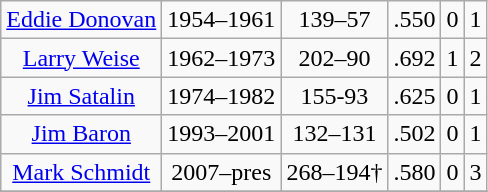<table class= "wikitable" style="text-align:center">
<tr>
<td><a href='#'>Eddie Donovan</a></td>
<td>1954–1961</td>
<td>139–57</td>
<td>.550</td>
<td>0</td>
<td>1</td>
</tr>
<tr>
<td><a href='#'>Larry Weise</a></td>
<td>1962–1973</td>
<td>202–90</td>
<td>.692</td>
<td>1</td>
<td>2</td>
</tr>
<tr>
<td><a href='#'>Jim Satalin</a></td>
<td>1974–1982</td>
<td>155-93</td>
<td>.625</td>
<td>0</td>
<td>1</td>
</tr>
<tr>
<td><a href='#'>Jim Baron</a></td>
<td>1993–2001</td>
<td>132–131</td>
<td>.502</td>
<td>0</td>
<td>1</td>
</tr>
<tr>
<td><a href='#'>Mark Schmidt</a></td>
<td>2007–pres</td>
<td>268–194†</td>
<td>.580</td>
<td>0</td>
<td>3</td>
</tr>
<tr>
</tr>
</table>
